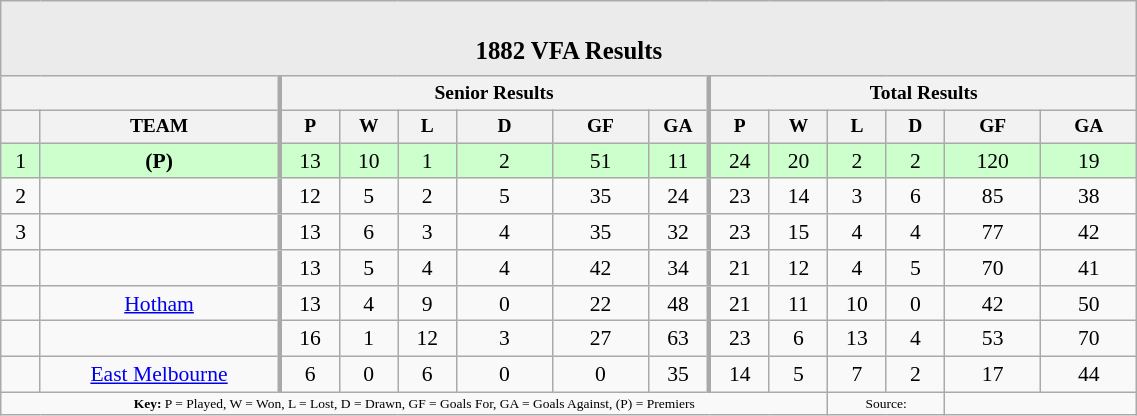<table class="wikitable" style="text-align: center; font-size: 90%; width: 60%">
<tr>
<td colspan="14" style="background: #EBEBEB;"><br><table border="0" width="100%" cellpadding="0" cellspacing="0">
<tr style="background: #EBEBEB;">
<td width="25%" style="border: 0;"></td>
<td style="border: 0; font-size: 115%;"><strong>1882 VFA Results</strong></td>
<td width="25%" style="border: 0;"></td>
</tr>
</table>
</td>
</tr>
<tr style="text-align: center; font-size: 90%;">
<th colspan="2"></th>
<th colspan="6" style="border-width:1px 3px 1px 3px; border-style:solid;border-color:darkgrey;"><strong>Senior Results</strong></th>
<th colspan="6"><strong>Total Results</strong></th>
</tr>
<tr style="text-align: center; font-size: 90%;">
<th width="15"></th>
<th width="120">TEAM</th>
<th width="25" style="border-width:1px 1px 1px 3px; border-style:solid;border-color:darkgrey;">P</th>
<th width="25">W</th>
<th width="25">L</th>
<th width="45">D</th>
<th width="45">GF</th>
<th width="25" style="border-width:1px 3px 1px 1px; border-style:solid;border-color:darkgrey;">GA</th>
<th width="25">P</th>
<th width="25">W</th>
<th width="25">L</th>
<th width="25">D</th>
<th width="45">GF</th>
<th width="45">GA</th>
</tr>
<tr style="background: #CCFFCC;">
<td>1</td>
<td><strong> (P)</strong></td>
<td style="border-width:1px 1px 1px 3px; border-style:solid;border-color:darkgrey;">13</td>
<td>10</td>
<td>1</td>
<td>2</td>
<td>51</td>
<td style="border-width:1px 3px 1px 1px; border-style:solid;border-color:darkgrey;">11</td>
<td>24</td>
<td>20</td>
<td>2</td>
<td>2</td>
<td>120</td>
<td>19</td>
</tr>
<tr>
<td>2</td>
<td></td>
<td style="border-width:1px 1px 1px 3px; border-style:solid;border-color:darkgrey;">12</td>
<td>5</td>
<td>2</td>
<td>5</td>
<td>35</td>
<td style="border-width:1px 3px 1px 1px; border-style:solid;border-color:darkgrey;">24</td>
<td>23</td>
<td>14</td>
<td>3</td>
<td>6</td>
<td>85</td>
<td>38</td>
</tr>
<tr>
<td>3</td>
<td></td>
<td style="border-width:1px 1px 1px 3px; border-style:solid;border-color:darkgrey;">13</td>
<td>6</td>
<td>3</td>
<td>4</td>
<td>35</td>
<td style="border-width:1px 3px 1px 1px; border-style:solid;border-color:darkgrey;">32</td>
<td>23</td>
<td>15</td>
<td>4</td>
<td>4</td>
<td>77</td>
<td>42</td>
</tr>
<tr>
<td></td>
<td></td>
<td style="border-width:1px 1px 1px 3px; border-style:solid;border-color:darkgrey;">13</td>
<td>5</td>
<td>4</td>
<td>4</td>
<td>42</td>
<td style="border-width:1px 3px 1px 1px; border-style:solid;border-color:darkgrey;">34</td>
<td>21</td>
<td>12</td>
<td>4</td>
<td>5</td>
<td>70</td>
<td>41</td>
</tr>
<tr>
<td></td>
<td><a href='#'>Hotham</a></td>
<td style="border-width:1px 1px 1px 3px; border-style:solid;border-color:darkgrey;">13</td>
<td>4</td>
<td>9</td>
<td>0</td>
<td>22</td>
<td style="border-width:1px 3px 1px 1px; border-style:solid;border-color:darkgrey;">48</td>
<td>21</td>
<td>11</td>
<td>10</td>
<td>0</td>
<td>42</td>
<td>50</td>
</tr>
<tr>
<td></td>
<td></td>
<td style="border-width:1px 1px 1px 3px; border-style:solid;border-color:darkgrey;">16</td>
<td>1</td>
<td>12</td>
<td>3</td>
<td>27</td>
<td style="border-width:1px 3px 1px 1px; border-style:solid;border-color:darkgrey;">63</td>
<td>23</td>
<td>6</td>
<td>13</td>
<td>4</td>
<td>53</td>
<td>70</td>
</tr>
<tr>
<td></td>
<td><a href='#'>East Melbourne</a></td>
<td style="border-width:1px 1px 1px 3px; border-style:solid;border-color:darkgrey;">6</td>
<td>0</td>
<td>6</td>
<td>0</td>
<td>0</td>
<td style="border-width:1px 3px 1px 1px; border-style:solid;border-color:darkgrey;">35</td>
<td>14</td>
<td>5</td>
<td>7</td>
<td>2</td>
<td>17</td>
<td>44</td>
</tr>
<tr style="font-size: xx-small;">
<td colspan="10"><strong>Key:</strong> P = Played, W = Won, L = Lost, D = Drawn, GF = Goals For, GA = Goals Against, (P) = Premiers</td>
<td colspan="2">Source:</td>
</tr>
</table>
